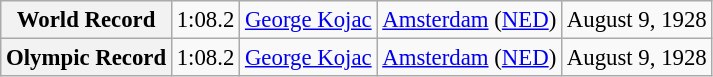<table class="wikitable" style="font-size:95%;">
<tr>
<th>World Record</th>
<td>1:08.2</td>
<td> <a href='#'>George Kojac</a></td>
<td><a href='#'>Amsterdam</a> (<a href='#'>NED</a>)</td>
<td>August 9, 1928</td>
</tr>
<tr>
<th>Olympic Record</th>
<td>1:08.2</td>
<td> <a href='#'>George Kojac</a></td>
<td><a href='#'>Amsterdam</a> (<a href='#'>NED</a>)</td>
<td>August 9, 1928</td>
</tr>
</table>
